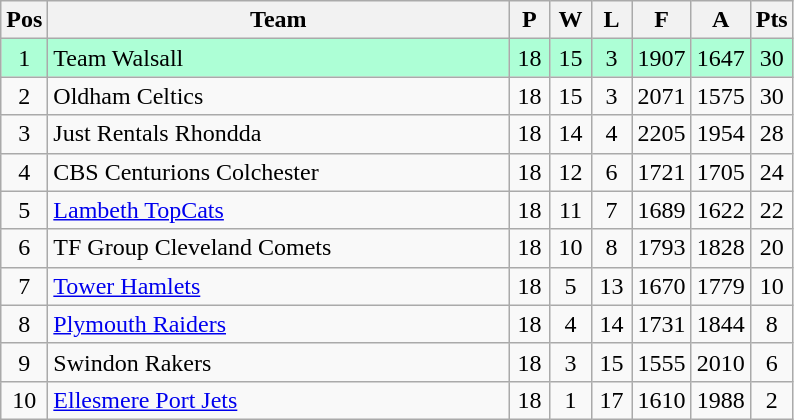<table class="wikitable" style="font-size: 100%">
<tr>
<th width=20>Pos</th>
<th width=300>Team</th>
<th width=20>P</th>
<th width=20>W</th>
<th width=20>L</th>
<th width=20>F</th>
<th width=20>A</th>
<th width=20>Pts</th>
</tr>
<tr align=center style="background: #ADFFD6;">
<td>1</td>
<td align="left">Team Walsall</td>
<td>18</td>
<td>15</td>
<td>3</td>
<td>1907</td>
<td>1647</td>
<td>30</td>
</tr>
<tr align=center style="background: ;">
<td>2</td>
<td align="left">Oldham Celtics</td>
<td>18</td>
<td>15</td>
<td>3</td>
<td>2071</td>
<td>1575</td>
<td>30</td>
</tr>
<tr align=center style="background: ;">
<td>3</td>
<td align="left">Just Rentals Rhondda</td>
<td>18</td>
<td>14</td>
<td>4</td>
<td>2205</td>
<td>1954</td>
<td>28</td>
</tr>
<tr align=center style="background: ;">
<td>4</td>
<td align="left">CBS Centurions Colchester</td>
<td>18</td>
<td>12</td>
<td>6</td>
<td>1721</td>
<td>1705</td>
<td>24</td>
</tr>
<tr align=center>
<td>5</td>
<td align="left"><a href='#'>Lambeth TopCats</a></td>
<td>18</td>
<td>11</td>
<td>7</td>
<td>1689</td>
<td>1622</td>
<td>22</td>
</tr>
<tr align=center>
<td>6</td>
<td align="left">TF Group Cleveland Comets</td>
<td>18</td>
<td>10</td>
<td>8</td>
<td>1793</td>
<td>1828</td>
<td>20</td>
</tr>
<tr align=center>
<td>7</td>
<td align="left"><a href='#'>Tower Hamlets</a></td>
<td>18</td>
<td>5</td>
<td>13</td>
<td>1670</td>
<td>1779</td>
<td>10</td>
</tr>
<tr align=center>
<td>8</td>
<td align="left"><a href='#'>Plymouth Raiders</a></td>
<td>18</td>
<td>4</td>
<td>14</td>
<td>1731</td>
<td>1844</td>
<td>8</td>
</tr>
<tr align=center>
<td>9</td>
<td align="left">Swindon Rakers</td>
<td>18</td>
<td>3</td>
<td>15</td>
<td>1555</td>
<td>2010</td>
<td>6</td>
</tr>
<tr align=center>
<td>10</td>
<td align="left"><a href='#'>Ellesmere Port Jets</a></td>
<td>18</td>
<td>1</td>
<td>17</td>
<td>1610</td>
<td>1988</td>
<td>2</td>
</tr>
</table>
